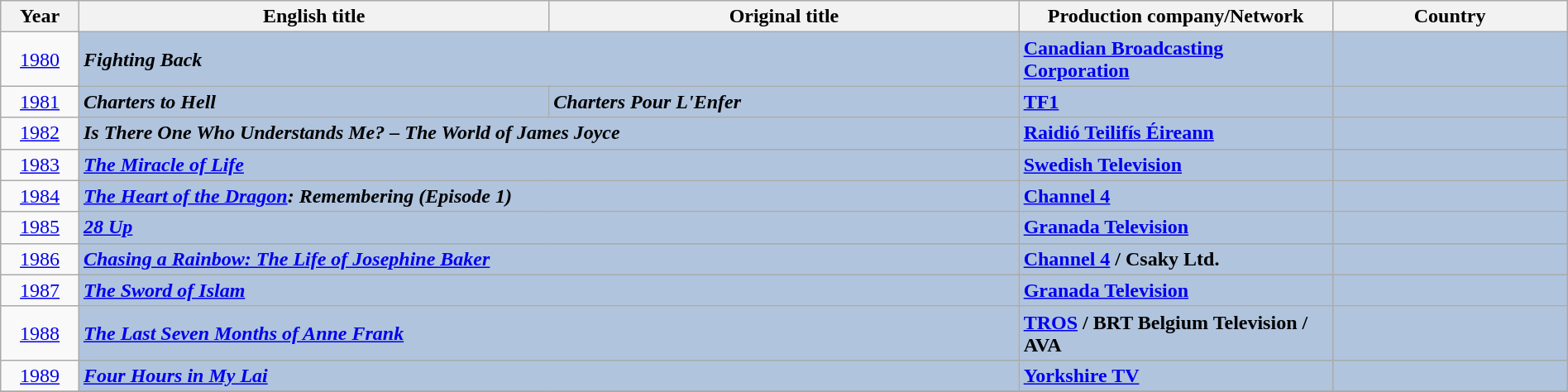<table class="wikitable" width="100%" border="1" cellpadding="5" cellspacing="0">
<tr>
<th width=5%>Year</th>
<th width=30%>English title</th>
<th width=30%>Original title</th>
<th width=20%><strong>Production company/Network</strong></th>
<th width=15%><strong>Country</strong></th>
</tr>
<tr>
<td style="text-align:center;"><a href='#'>1980</a></td>
<td colspan="2" style="background:#B0C4DE;"><strong><em>Fighting Back</em></strong></td>
<td style="background:#B0C4DE;"><strong><a href='#'>Canadian Broadcasting Corporation</a></strong></td>
<td style="background:#B0C4DE;"><strong></strong></td>
</tr>
<tr>
<td style="text-align:center;"><a href='#'>1981</a></td>
<td style="background:#B0C4DE;"><strong><em>Charters to Hell</em></strong></td>
<td style="background:#B0C4DE;"><strong><em>Charters Pour L'Enfer</em></strong></td>
<td style="background:#B0C4DE;"><strong><a href='#'>TF1</a></strong></td>
<td style="background:#B0C4DE;"><strong></strong></td>
</tr>
<tr>
<td style="text-align:center;"><a href='#'>1982</a></td>
<td colspan="2" style="background:#B0C4DE;"><strong><em>Is There One Who Understands Me? – The World of James Joyce</em></strong></td>
<td style="background:#B0C4DE;"><strong><a href='#'>Raidió Teilifís Éireann</a></strong></td>
<td style="background:#B0C4DE;"><strong></strong></td>
</tr>
<tr>
<td style="text-align:center;"><a href='#'>1983</a></td>
<td colspan="2" style="background:#B0C4DE;"><strong><em><a href='#'>The Miracle of Life</a></em></strong></td>
<td style="background:#B0C4DE;"><strong><a href='#'>Swedish Television</a></strong></td>
<td style="background:#B0C4DE;"><strong></strong></td>
</tr>
<tr>
<td style="text-align:center;"><a href='#'>1984</a></td>
<td colspan="2" style="background:#B0C4DE;"><strong><em><a href='#'>The Heart of the Dragon</a>: Remembering (Episode 1)</em></strong></td>
<td style="background:#B0C4DE;"><strong><a href='#'>Channel 4</a></strong></td>
<td style="background:#B0C4DE;"><strong></strong></td>
</tr>
<tr>
<td style="text-align:center;"><a href='#'>1985</a></td>
<td colspan="2" style="background:#B0C4DE;"><strong><em><a href='#'>28 Up</a></em></strong></td>
<td style="background:#B0C4DE;"><strong><a href='#'>Granada Television</a></strong></td>
<td style="background:#B0C4DE;"><strong></strong></td>
</tr>
<tr>
<td style="text-align:center;"><a href='#'>1986</a></td>
<td colspan="2" style="background:#B0C4DE;"><strong><em><a href='#'>Chasing a Rainbow: The Life of Josephine Baker</a></em></strong></td>
<td style="background:#B0C4DE;"><strong><a href='#'>Channel 4</a> / Csaky Ltd.</strong></td>
<td style="background:#B0C4DE;"><strong></strong></td>
</tr>
<tr>
<td style="text-align:center;"><a href='#'>1987</a></td>
<td colspan="2" style="background:#B0C4DE;"><strong><em><a href='#'>The Sword of Islam</a></em></strong></td>
<td style="background:#B0C4DE;"><strong><a href='#'>Granada Television</a></strong></td>
<td style="background:#B0C4DE;"><strong></strong></td>
</tr>
<tr>
<td style="text-align:center;"><a href='#'>1988</a></td>
<td colspan="2" style="background:#B0C4DE;"><strong><em><a href='#'>The Last Seven Months of Anne Frank</a></em></strong></td>
<td style="background:#B0C4DE;"><strong><a href='#'>TROS</a> / BRT Belgium Television / AVA</strong></td>
<td style="background:#B0C4DE;"><strong></strong></td>
</tr>
<tr>
<td style="text-align:center;"><a href='#'>1989</a></td>
<td colspan="2" style="background:#B0C4DE;"><strong><em><a href='#'>Four Hours in My Lai</a></em></strong></td>
<td style="background:#B0C4DE;"><strong><a href='#'>Yorkshire TV</a></strong></td>
<td style="background:#B0C4DE;"><strong></strong></td>
</tr>
<tr>
</tr>
</table>
